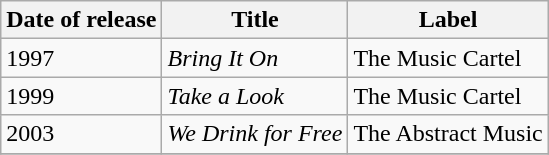<table class="wikitable">
<tr>
<th>Date of release</th>
<th>Title</th>
<th>Label</th>
</tr>
<tr>
<td>1997</td>
<td><em>Bring It On</em></td>
<td>The Music Cartel</td>
</tr>
<tr>
<td>1999</td>
<td><em>Take a Look</em></td>
<td>The Music Cartel</td>
</tr>
<tr>
<td>2003</td>
<td><em>We Drink for Free</em></td>
<td>The Abstract Music</td>
</tr>
<tr>
</tr>
</table>
